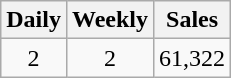<table class="wikitable">
<tr>
<th>Daily</th>
<th>Weekly</th>
<th>Sales</th>
</tr>
<tr>
<td align="center">2</td>
<td align="center">2</td>
<td>61,322</td>
</tr>
</table>
